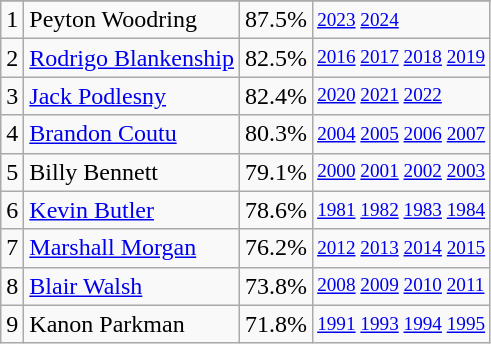<table class="wikitable">
<tr>
</tr>
<tr>
<td>1</td>
<td>Peyton Woodring</td>
<td><abbr>87.5%</abbr></td>
<td style="font-size:80%;"><a href='#'>2023</a> <a href='#'>2024</a></td>
</tr>
<tr>
<td>2</td>
<td><a href='#'>Rodrigo Blankenship</a></td>
<td><abbr>82.5%</abbr></td>
<td style="font-size:80%;"><a href='#'>2016</a> <a href='#'>2017</a> <a href='#'>2018</a> <a href='#'>2019</a></td>
</tr>
<tr>
<td>3</td>
<td><a href='#'>Jack Podlesny</a></td>
<td><abbr>82.4%</abbr></td>
<td style="font-size:80%;"><a href='#'>2020</a> <a href='#'>2021</a> <a href='#'>2022</a></td>
</tr>
<tr>
<td>4</td>
<td><a href='#'>Brandon Coutu</a></td>
<td><abbr>80.3%</abbr></td>
<td style="font-size:80%;"><a href='#'>2004</a> <a href='#'>2005</a> <a href='#'>2006</a> <a href='#'>2007</a></td>
</tr>
<tr>
<td>5</td>
<td>Billy Bennett</td>
<td><abbr>79.1%</abbr></td>
<td style="font-size:80%;"><a href='#'>2000</a> <a href='#'>2001</a> <a href='#'>2002</a> <a href='#'>2003</a></td>
</tr>
<tr>
<td>6</td>
<td><a href='#'>Kevin Butler</a></td>
<td><abbr>78.6%</abbr></td>
<td style="font-size:80%;"><a href='#'>1981</a> <a href='#'>1982</a> <a href='#'>1983</a> <a href='#'>1984</a></td>
</tr>
<tr>
<td>7</td>
<td><a href='#'>Marshall Morgan</a></td>
<td><abbr>76.2%</abbr></td>
<td style="font-size:80%;"><a href='#'>2012</a> <a href='#'>2013</a> <a href='#'>2014</a> <a href='#'>2015</a></td>
</tr>
<tr>
<td>8</td>
<td><a href='#'>Blair Walsh</a></td>
<td><abbr>73.8%</abbr></td>
<td style="font-size:80%;"><a href='#'>2008</a> <a href='#'>2009</a> <a href='#'>2010</a> <a href='#'>2011</a></td>
</tr>
<tr>
<td>9</td>
<td>Kanon Parkman</td>
<td><abbr>71.8%</abbr></td>
<td style="font-size:80%;"><a href='#'>1991</a> <a href='#'>1993</a> <a href='#'>1994</a> <a href='#'>1995</a></td>
</tr>
</table>
